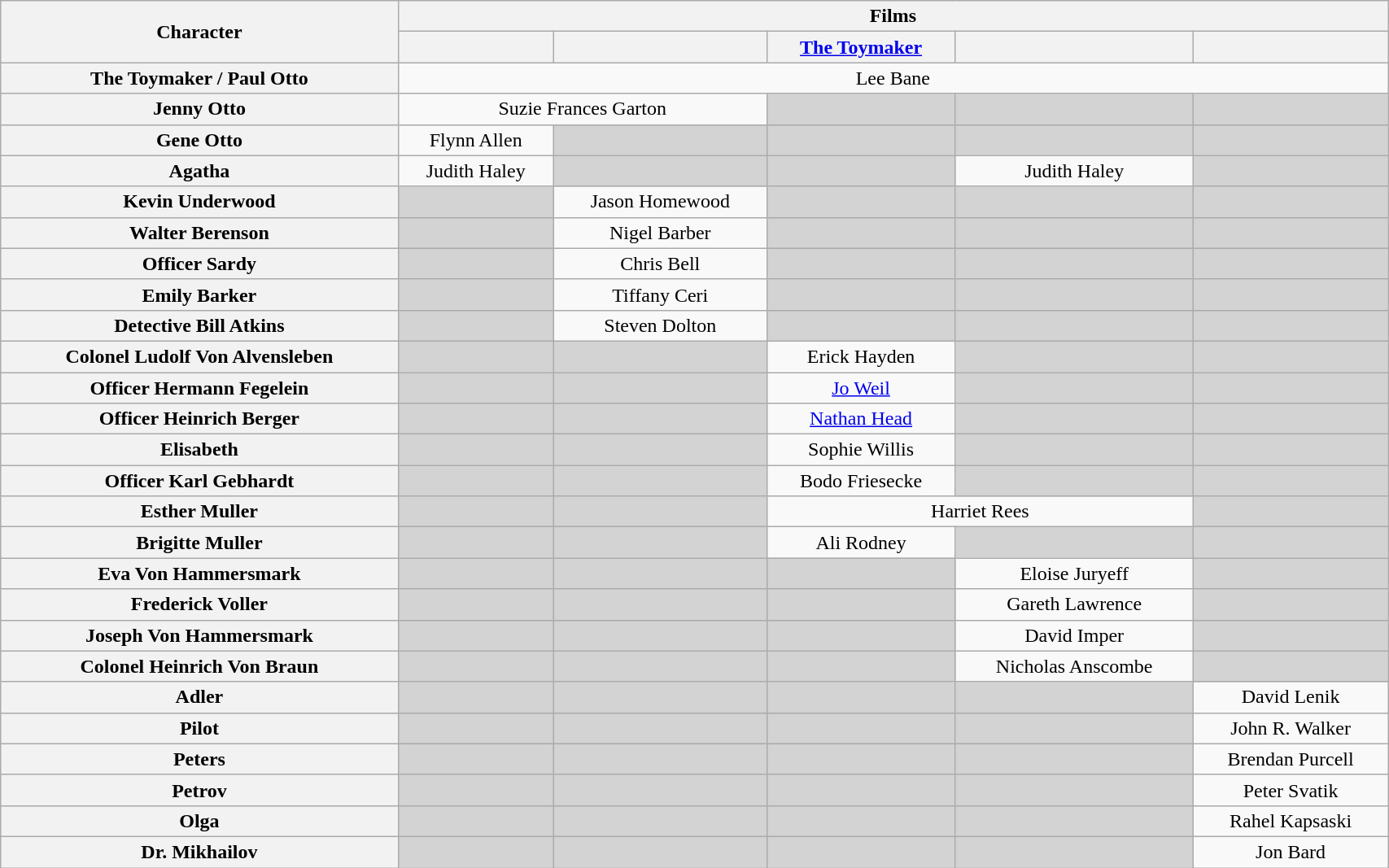<table class="wikitable" style="text-align:center; width:90%;">
<tr>
<th rowspan="2">Character</th>
<th colspan="5">Films</th>
</tr>
<tr>
<th><em><a href='#'></a></em></th>
<th><em><a href='#'></a></th>
<th></em><a href='#'>The Toymaker</a><em></th>
<th></em><a href='#'></a><em></th>
<th></em><a href='#'></a><em></th>
</tr>
<tr>
<th>The Toymaker / Paul Otto</th>
<td colspan="5">Lee Bane</td>
</tr>
<tr>
<th>Jenny Otto</th>
<td colspan="2">Suzie Frances Garton</td>
<td style="background-color:#D3D3D3;"></td>
<td style="background-color:#D3D3D3;"></td>
<td style="background-color:#D3D3D3;"></td>
</tr>
<tr>
<th>Gene Otto</th>
<td>Flynn Allen</td>
<td style="background-color:#D3D3D3;"></td>
<td style="background-color:#D3D3D3;"></td>
<td style="background-color:#D3D3D3;"></td>
<td style="background-color:#D3D3D3;"></td>
</tr>
<tr>
<th>Agatha</th>
<td>Judith Haley</td>
<td style="background-color:#D3D3D3;"></td>
<td style="background-color:#D3D3D3;"></td>
<td>Judith Haley</td>
<td style="background-color:#D3D3D3;"></td>
</tr>
<tr>
<th>Kevin Underwood</th>
<td style="background-color:#D3D3D3;"></td>
<td>Jason Homewood</td>
<td style="background-color:#D3D3D3;"></td>
<td style="background-color:#D3D3D3;"></td>
<td style="background-color:#D3D3D3;"></td>
</tr>
<tr>
<th>Walter Berenson</th>
<td style="background-color:#D3D3D3;"></td>
<td>Nigel Barber</td>
<td style="background-color:#D3D3D3;"></td>
<td style="background-color:#D3D3D3;"></td>
<td style="background-color:#D3D3D3;"></td>
</tr>
<tr>
<th>Officer Sardy</th>
<td style="background-color:#D3D3D3;"></td>
<td>Chris Bell</td>
<td style="background-color:#D3D3D3;"></td>
<td style="background-color:#D3D3D3;"></td>
<td style="background-color:#D3D3D3;"></td>
</tr>
<tr>
<th>Emily Barker</th>
<td style="background-color:#D3D3D3;"></td>
<td>Tiffany Ceri</td>
<td style="background-color:#D3D3D3;"></td>
<td style="background-color:#D3D3D3;"></td>
<td style="background-color:#D3D3D3;"></td>
</tr>
<tr>
<th>Detective Bill Atkins</th>
<td style="background-color:#D3D3D3;"></td>
<td>Steven Dolton</td>
<td style="background-color:#D3D3D3;"></td>
<td style="background-color:#D3D3D3;"></td>
<td style="background-color:#D3D3D3;"></td>
</tr>
<tr>
<th>Colonel Ludolf Von Alvensleben</th>
<td style="background-color:#D3D3D3;"></td>
<td style="background-color:#D3D3D3;"></td>
<td>Erick Hayden</td>
<td style="background-color:#D3D3D3;"></td>
<td style="background-color:#D3D3D3;"></td>
</tr>
<tr>
<th>Officer Hermann Fegelein</th>
<td style="background-color:#D3D3D3;"></td>
<td style="background-color:#D3D3D3;"></td>
<td><a href='#'>Jo Weil</a></td>
<td style="background-color:#D3D3D3;"></td>
<td style="background-color:#D3D3D3;"></td>
</tr>
<tr>
<th>Officer Heinrich Berger</th>
<td style="background-color:#D3D3D3;"></td>
<td style="background-color:#D3D3D3;"></td>
<td><a href='#'>Nathan Head</a></td>
<td style="background-color:#D3D3D3;"></td>
<td style="background-color:#D3D3D3;"></td>
</tr>
<tr>
<th>Elisabeth</th>
<td style="background-color:#D3D3D3;"></td>
<td style="background-color:#D3D3D3;"></td>
<td>Sophie Willis</td>
<td style="background-color:#D3D3D3;"></td>
<td style="background-color:#D3D3D3;"></td>
</tr>
<tr>
<th>Officer Karl Gebhardt</th>
<td style="background-color:#D3D3D3;"></td>
<td style="background-color:#D3D3D3;"></td>
<td>Bodo Friesecke</td>
<td style="background-color:#D3D3D3;"></td>
<td style="background-color:#D3D3D3;"></td>
</tr>
<tr>
<th>Esther Muller</th>
<td style="background-color:#D3D3D3;"></td>
<td style="background-color:#D3D3D3;"></td>
<td colspan="2">Harriet Rees</td>
<td style="background-color:#D3D3D3;"></td>
</tr>
<tr>
<th>Brigitte Muller</th>
<td style="background-color:#D3D3D3;"></td>
<td style="background-color:#D3D3D3;"></td>
<td>Ali Rodney</td>
<td style="background-color:#D3D3D3;"></td>
<td style="background-color:#D3D3D3;"></td>
</tr>
<tr>
<th>Eva Von Hammersmark</th>
<td style="background-color:#D3D3D3;"></td>
<td style="background-color:#D3D3D3;"></td>
<td style="background-color:#D3D3D3;"></td>
<td>Eloise Juryeff</td>
<td style="background-color:#D3D3D3;"></td>
</tr>
<tr>
<th>Frederick Voller</th>
<td style="background-color:#D3D3D3;"></td>
<td style="background-color:#D3D3D3;"></td>
<td style="background-color:#D3D3D3;"></td>
<td>Gareth Lawrence</td>
<td style="background-color:#D3D3D3;"></td>
</tr>
<tr>
<th>Joseph Von Hammersmark</th>
<td style="background-color:#D3D3D3;"></td>
<td style="background-color:#D3D3D3;"></td>
<td style="background-color:#D3D3D3;"></td>
<td>David Imper</td>
<td style="background-color:#D3D3D3;"></td>
</tr>
<tr>
<th>Colonel Heinrich Von Braun</th>
<td style="background-color:#D3D3D3;"></td>
<td style="background-color:#D3D3D3;"></td>
<td style="background-color:#D3D3D3;"></td>
<td>Nicholas Anscombe</td>
<td style="background-color:#D3D3D3;"></td>
</tr>
<tr>
<th>Adler</th>
<td style="background-color:#D3D3D3;"></td>
<td style="background-color:#D3D3D3;"></td>
<td style="background-color:#D3D3D3;"></td>
<td style="background-color:#D3D3D3;"></td>
<td>David Lenik</td>
</tr>
<tr>
<th>Pilot</th>
<td style="background-color:#D3D3D3;"></td>
<td style="background-color:#D3D3D3;"></td>
<td style="background-color:#D3D3D3;"></td>
<td style="background-color:#D3D3D3;"></td>
<td>John R. Walker</td>
</tr>
<tr>
<th>Peters</th>
<td style="background-color:#D3D3D3;"></td>
<td style="background-color:#D3D3D3;"></td>
<td style="background-color:#D3D3D3;"></td>
<td style="background-color:#D3D3D3;"></td>
<td>Brendan Purcell</td>
</tr>
<tr>
<th>Petrov</th>
<td style="background-color:#D3D3D3;"></td>
<td style="background-color:#D3D3D3;"></td>
<td style="background-color:#D3D3D3;"></td>
<td style="background-color:#D3D3D3;"></td>
<td>Peter Svatik</td>
</tr>
<tr>
<th>Olga</th>
<td style="background-color:#D3D3D3;"></td>
<td style="background-color:#D3D3D3;"></td>
<td style="background-color:#D3D3D3;"></td>
<td style="background-color:#D3D3D3;"></td>
<td>Rahel Kapsaski</td>
</tr>
<tr>
<th>Dr. Mikhailov</th>
<td style="background-color:#D3D3D3;"></td>
<td style="background-color:#D3D3D3;"></td>
<td style="background-color:#D3D3D3;"></td>
<td style="background-color:#D3D3D3;"></td>
<td>Jon Bard</td>
</tr>
</table>
